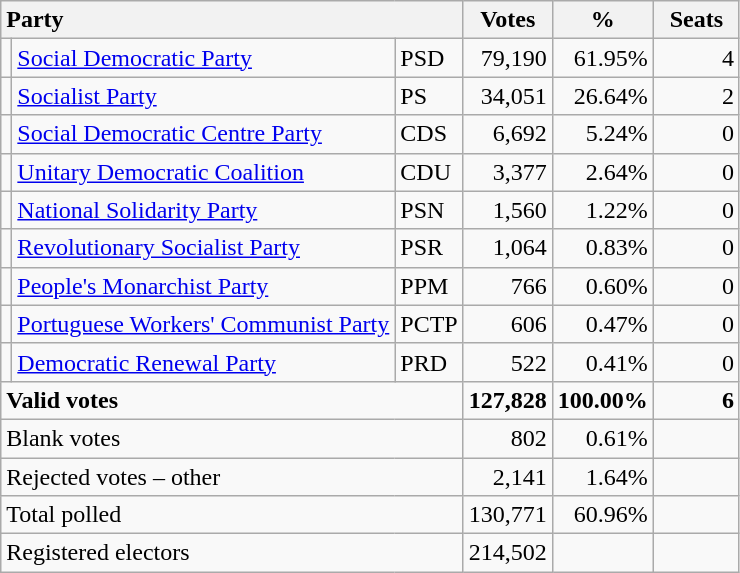<table class="wikitable" border="1" style="text-align:right;">
<tr>
<th style="text-align:left;" colspan=3>Party</th>
<th align=center width="50">Votes</th>
<th align=center width="50">%</th>
<th align=center width="50">Seats</th>
</tr>
<tr>
<td></td>
<td align=left><a href='#'>Social Democratic Party</a></td>
<td align=left>PSD</td>
<td>79,190</td>
<td>61.95%</td>
<td>4</td>
</tr>
<tr>
<td></td>
<td align=left><a href='#'>Socialist Party</a></td>
<td align=left>PS</td>
<td>34,051</td>
<td>26.64%</td>
<td>2</td>
</tr>
<tr>
<td></td>
<td align=left style="white-space: nowrap;"><a href='#'>Social Democratic Centre Party</a></td>
<td align=left>CDS</td>
<td>6,692</td>
<td>5.24%</td>
<td>0</td>
</tr>
<tr>
<td></td>
<td align=left style="white-space: nowrap;"><a href='#'>Unitary Democratic Coalition</a></td>
<td align=left>CDU</td>
<td>3,377</td>
<td>2.64%</td>
<td>0</td>
</tr>
<tr>
<td></td>
<td align=left><a href='#'>National Solidarity Party</a></td>
<td align=left>PSN</td>
<td>1,560</td>
<td>1.22%</td>
<td>0</td>
</tr>
<tr>
<td></td>
<td align=left><a href='#'>Revolutionary Socialist Party</a></td>
<td align=left>PSR</td>
<td>1,064</td>
<td>0.83%</td>
<td>0</td>
</tr>
<tr>
<td></td>
<td align=left><a href='#'>People's Monarchist Party</a></td>
<td align=left>PPM</td>
<td>766</td>
<td>0.60%</td>
<td>0</td>
</tr>
<tr>
<td></td>
<td align=left><a href='#'>Portuguese Workers' Communist Party</a></td>
<td align=left>PCTP</td>
<td>606</td>
<td>0.47%</td>
<td>0</td>
</tr>
<tr>
<td></td>
<td align=left><a href='#'>Democratic Renewal Party</a></td>
<td align=left>PRD</td>
<td>522</td>
<td>0.41%</td>
<td>0</td>
</tr>
<tr style="font-weight:bold">
<td align=left colspan=3>Valid votes</td>
<td>127,828</td>
<td>100.00%</td>
<td>6</td>
</tr>
<tr>
<td align=left colspan=3>Blank votes</td>
<td>802</td>
<td>0.61%</td>
<td></td>
</tr>
<tr>
<td align=left colspan=3>Rejected votes – other</td>
<td>2,141</td>
<td>1.64%</td>
<td></td>
</tr>
<tr>
<td align=left colspan=3>Total polled</td>
<td>130,771</td>
<td>60.96%</td>
<td></td>
</tr>
<tr>
<td align=left colspan=3>Registered electors</td>
<td>214,502</td>
<td></td>
<td></td>
</tr>
</table>
